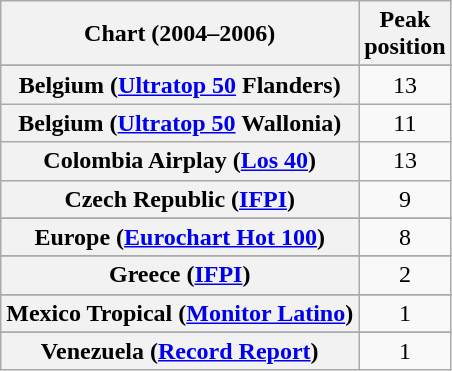<table class="wikitable plainrowheaders sortable" style="text-align:center">
<tr>
<th>Chart (2004–2006)</th>
<th>Peak<br>position</th>
</tr>
<tr>
</tr>
<tr>
</tr>
<tr>
<th scope="row">Belgium (<a href='#'>Ultratop 50</a> Flanders)</th>
<td>13</td>
</tr>
<tr>
<th scope="row">Belgium (<a href='#'>Ultratop 50</a>  Wallonia)</th>
<td>11</td>
</tr>
<tr>
<th scope="row">Colombia Airplay (<a href='#'>Los 40</a>)</th>
<td>13</td>
</tr>
<tr>
<th scope="row">Czech Republic (<a href='#'>IFPI</a>)</th>
<td>9</td>
</tr>
<tr>
</tr>
<tr>
<th scope="row">Europe (<a href='#'>Eurochart Hot 100</a>)</th>
<td>8</td>
</tr>
<tr>
</tr>
<tr>
</tr>
<tr>
<th scope="row">Greece (<a href='#'>IFPI</a>)</th>
<td>2</td>
</tr>
<tr>
</tr>
<tr>
</tr>
<tr>
</tr>
<tr>
</tr>
<tr>
<th scope="row">Mexico Tropical (<a href='#'>Monitor Latino</a>)</th>
<td>1</td>
</tr>
<tr>
</tr>
<tr>
</tr>
<tr>
</tr>
<tr>
</tr>
<tr>
</tr>
<tr>
</tr>
<tr>
</tr>
<tr>
</tr>
<tr>
</tr>
<tr>
</tr>
<tr>
</tr>
<tr>
<th scope="row">Venezuela (<a href='#'>Record Report</a>)</th>
<td>1</td>
</tr>
</table>
